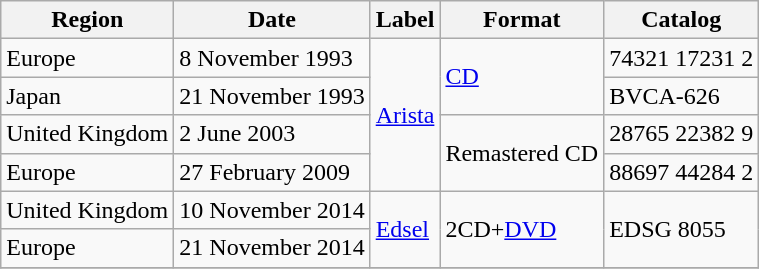<table class="wikitable">
<tr>
<th>Region</th>
<th>Date</th>
<th>Label</th>
<th>Format</th>
<th>Catalog</th>
</tr>
<tr>
<td>Europe</td>
<td>8 November 1993</td>
<td rowspan="4"><a href='#'>Arista</a></td>
<td rowspan="2"><a href='#'>CD</a></td>
<td>74321 17231 2</td>
</tr>
<tr>
<td>Japan</td>
<td>21 November 1993</td>
<td>BVCA-626</td>
</tr>
<tr>
<td>United Kingdom</td>
<td>2 June 2003</td>
<td rowspan="2">Remastered CD</td>
<td>28765 22382 9</td>
</tr>
<tr>
<td>Europe</td>
<td>27 February 2009</td>
<td>88697 44284 2</td>
</tr>
<tr>
<td>United Kingdom</td>
<td>10 November 2014</td>
<td rowspan="2"><a href='#'>Edsel</a></td>
<td rowspan="2">2CD+<a href='#'>DVD</a></td>
<td rowspan="2">EDSG 8055</td>
</tr>
<tr>
<td>Europe</td>
<td>21 November 2014</td>
</tr>
<tr>
</tr>
</table>
